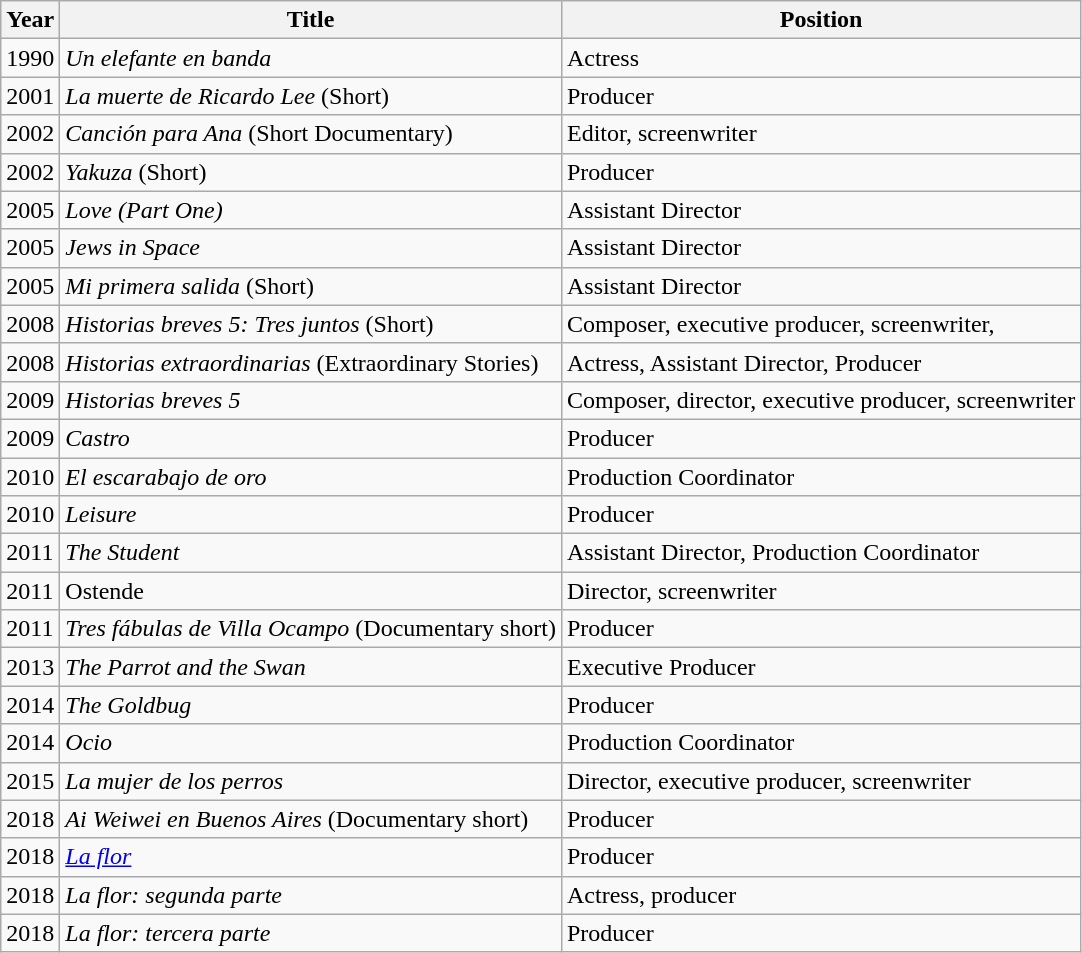<table class="wikitable">
<tr>
<th>Year</th>
<th>Title</th>
<th>Position</th>
</tr>
<tr>
<td>1990</td>
<td><em>Un elefante en banda</em></td>
<td>Actress</td>
</tr>
<tr>
<td>2001</td>
<td><em>La muerte de Ricardo Lee</em> (Short)</td>
<td>Producer</td>
</tr>
<tr>
<td>2002</td>
<td><em>Canción para Ana</em> (Short Documentary)</td>
<td>Editor, screenwriter</td>
</tr>
<tr>
<td>2002</td>
<td><em>Yakuza</em> (Short)</td>
<td>Producer</td>
</tr>
<tr>
<td>2005</td>
<td><em>Love (Part One)</em></td>
<td>Assistant Director</td>
</tr>
<tr>
<td>2005</td>
<td><em>Jews in Space</em></td>
<td>Assistant Director</td>
</tr>
<tr>
<td>2005</td>
<td><em>Mi primera salida</em> (Short)</td>
<td>Assistant Director</td>
</tr>
<tr>
<td>2008</td>
<td><em>Historias breves 5: Tres juntos</em> (Short)</td>
<td>Composer, executive producer, screenwriter,</td>
</tr>
<tr>
<td>2008</td>
<td><em>Historias extraordinarias</em> (Extraordinary Stories)</td>
<td>Actress, Assistant Director, Producer</td>
</tr>
<tr>
<td>2009</td>
<td><em>Historias breves 5</em></td>
<td>Composer, director, executive producer, screenwriter</td>
</tr>
<tr>
<td>2009</td>
<td><em>Castro</em></td>
<td>Producer</td>
</tr>
<tr>
<td>2010</td>
<td><em>El escarabajo de oro</em></td>
<td>Production Coordinator</td>
</tr>
<tr>
<td>2010</td>
<td><em>Leisure</em></td>
<td>Producer</td>
</tr>
<tr>
<td>2011</td>
<td><em>The Student</em></td>
<td>Assistant Director, Production Coordinator</td>
</tr>
<tr>
<td>2011</td>
<td>Ostende</td>
<td>Director, screenwriter</td>
</tr>
<tr>
<td>2011</td>
<td><em>Tres fábulas de Villa Ocampo</em> (Documentary short)</td>
<td>Producer</td>
</tr>
<tr>
<td>2013</td>
<td><em>The Parrot and the Swan</em></td>
<td>Executive Producer</td>
</tr>
<tr>
<td>2014</td>
<td><em>The Goldbug</em></td>
<td>Producer</td>
</tr>
<tr>
<td>2014</td>
<td><em>Ocio</em></td>
<td>Production Coordinator</td>
</tr>
<tr>
<td>2015</td>
<td><em>La mujer de los perros</em></td>
<td>Director, executive producer, screenwriter</td>
</tr>
<tr>
<td>2018</td>
<td><em>Ai Weiwei en Buenos Aires</em> (Documentary short)</td>
<td>Producer</td>
</tr>
<tr>
<td>2018</td>
<td><em><a href='#'>La flor</a></em></td>
<td>Producer</td>
</tr>
<tr>
<td>2018</td>
<td><em>La flor: segunda parte</em></td>
<td>Actress, producer</td>
</tr>
<tr>
<td>2018</td>
<td><em>La flor: tercera parte</em></td>
<td>Producer</td>
</tr>
</table>
